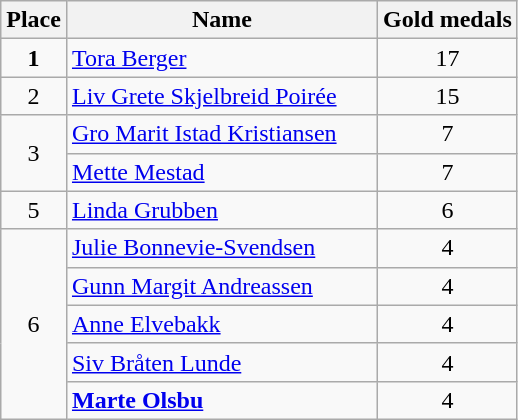<table class="wikitable">
<tr>
<th style="width:30px;" class="hintergrundfarbe6">Place</th>
<th style="width:200px;" class="hintergrundfarbe6">Name</th>
<th style="width:50px;" class="hintergrundfarbe6">Gold medals</th>
</tr>
<tr>
<td align="center"><strong>1</strong></td>
<td><a href='#'>Tora Berger</a></td>
<td align="center">17</td>
</tr>
<tr>
<td align="center">2</td>
<td><a href='#'>Liv Grete Skjelbreid Poirée</a></td>
<td align="center">15</td>
</tr>
<tr>
<td rowspan=2 align="center">3</td>
<td><a href='#'>Gro Marit Istad Kristiansen</a></td>
<td align="center">7</td>
</tr>
<tr>
<td><a href='#'>Mette Mestad</a></td>
<td align="center">7</td>
</tr>
<tr>
<td align="center">5</td>
<td><a href='#'>Linda Grubben</a></td>
<td align="center">6</td>
</tr>
<tr>
<td rowspan=5 align="center">6</td>
<td><a href='#'>Julie Bonnevie-Svendsen</a></td>
<td align="center">4</td>
</tr>
<tr>
<td><a href='#'>Gunn Margit Andreassen</a></td>
<td align="center">4</td>
</tr>
<tr>
<td><a href='#'>Anne Elvebakk</a></td>
<td align="center">4</td>
</tr>
<tr>
<td><a href='#'>Siv Bråten Lunde</a></td>
<td align="center">4</td>
</tr>
<tr>
<td><strong><a href='#'>Marte Olsbu</a></strong></td>
<td align="center">4</td>
</tr>
</table>
